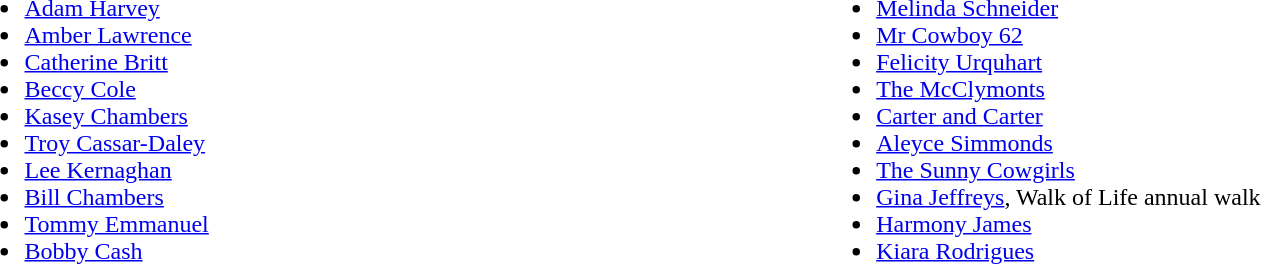<table width=90%|>
<tr>
<td width=33%><br><ul><li><a href='#'>Adam Harvey</a></li><li><a href='#'>Amber Lawrence</a></li><li><a href='#'>Catherine Britt</a></li><li><a href='#'>Beccy Cole</a></li><li><a href='#'>Kasey Chambers</a></li><li><a href='#'>Troy Cassar-Daley</a></li><li><a href='#'>Lee Kernaghan</a></li><li><a href='#'>Bill Chambers</a></li><li><a href='#'>Tommy Emmanuel</a></li><li><a href='#'>Bobby Cash</a></li></ul></td>
<td width=33%><br><ul><li><a href='#'>Melinda Schneider</a></li><li><a href='#'>Mr Cowboy 62</a></li><li><a href='#'>Felicity Urquhart</a></li><li><a href='#'>The McClymonts</a></li><li><a href='#'>Carter and Carter</a></li><li><a href='#'>Aleyce Simmonds</a></li><li><a href='#'>The Sunny Cowgirls</a></li><li><a href='#'>Gina Jeffreys</a>, Walk of Life annual walk</li><li><a href='#'>Harmony James</a></li><li><a href='#'>Kiara Rodrigues</a></li></ul></td>
</tr>
</table>
